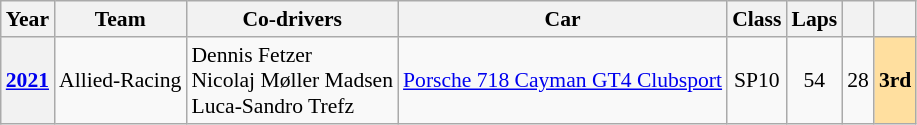<table class="wikitable" style="text-align:center; font-size:90%">
<tr>
<th>Year</th>
<th>Team</th>
<th>Co-drivers</th>
<th>Car</th>
<th>Class</th>
<th>Laps</th>
<th></th>
<th></th>
</tr>
<tr>
<th><a href='#'>2021</a></th>
<td align="left"> Allied-Racing</td>
<td align="left"> Dennis Fetzer<br> Nicolaj Møller Madsen<br> Luca-Sandro Trefz</td>
<td align="left"><a href='#'>Porsche 718 Cayman GT4 Clubsport</a></td>
<td>SP10</td>
<td>54</td>
<td>28</td>
<th style="background:#FFDF9F">3rd</th>
</tr>
</table>
